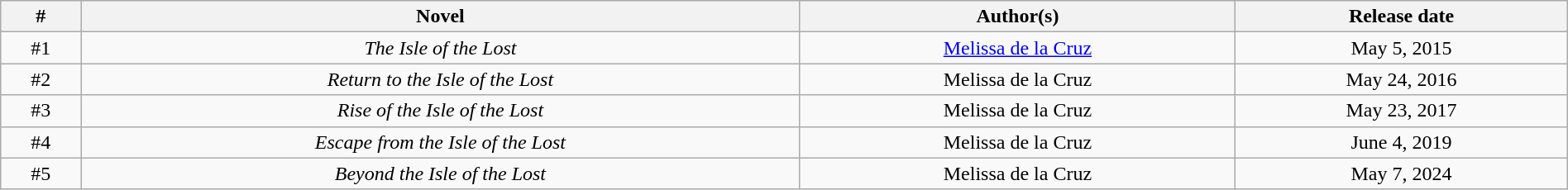<table class="wikitable sortable" width="100%" border="1" style="font-size: 100%; text-align:center">
<tr>
<th>#</th>
<th>Novel</th>
<th>Author(s)</th>
<th>Release date</th>
</tr>
<tr>
<td>#1</td>
<td><em>The Isle of the Lost</em></td>
<td><a href='#'>Melissa de la Cruz</a></td>
<td>May 5, 2015</td>
</tr>
<tr>
<td>#2</td>
<td><em>Return to the Isle of the Lost</em></td>
<td>Melissa de la Cruz</td>
<td>May 24, 2016</td>
</tr>
<tr>
<td>#3</td>
<td><em>Rise of the Isle of the Lost</em></td>
<td>Melissa de la Cruz</td>
<td>May 23, 2017</td>
</tr>
<tr>
<td>#4</td>
<td><em>Escape from the Isle of the Lost</em></td>
<td>Melissa de la Cruz</td>
<td>June 4, 2019</td>
</tr>
<tr>
<td>#5</td>
<td><em>Beyond the Isle of the Lost</em></td>
<td>Melissa de la Cruz</td>
<td>May 7, 2024</td>
</tr>
</table>
